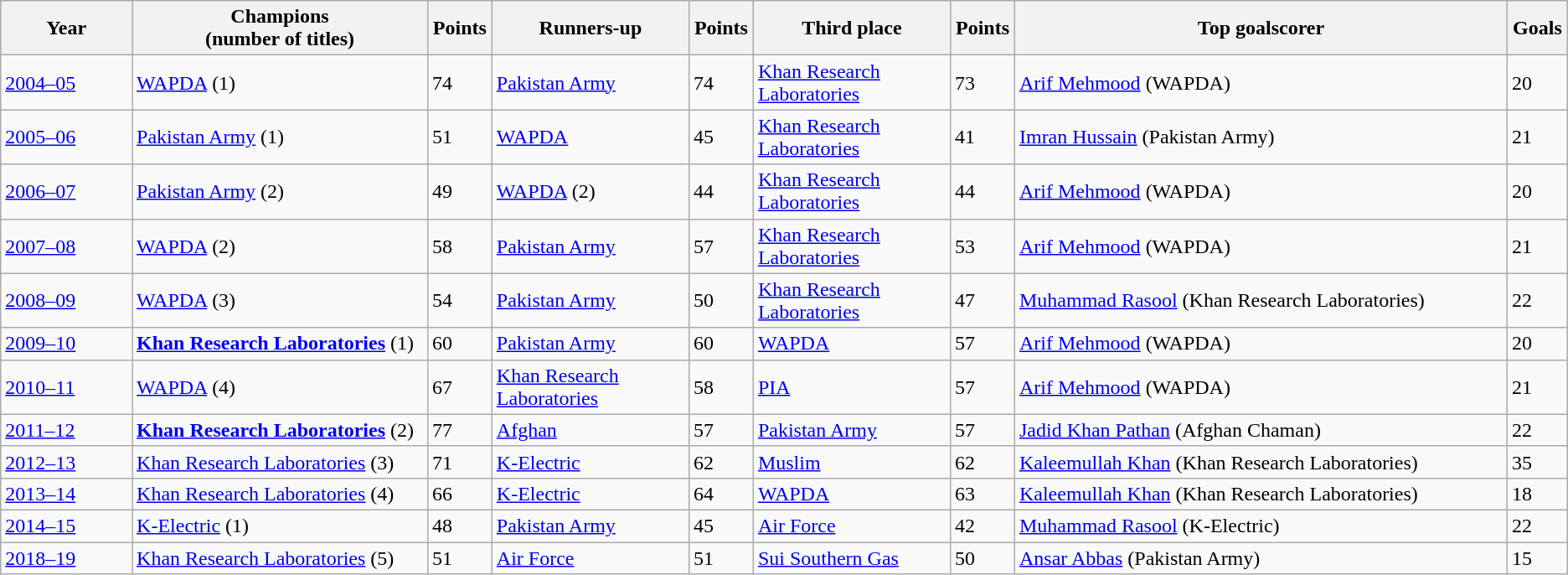<table class="wikitable sortable">
<tr>
<th style="width:8%;">Year</th>
<th style="width:18%;">Champions <br>(number of titles)</th>
<th style="width:2%;">Points</th>
<th style="width:12%;">Runners-up</th>
<th style="width:2%;">Points</th>
<th style="width:12%;">Third place</th>
<th style="width:2%;">Points</th>
<th style="width:30%;">Top goalscorer</th>
<th style="width:2%;">Goals</th>
</tr>
<tr>
<td><a href='#'>2004–05</a></td>
<td><a href='#'>WAPDA</a> (1)</td>
<td>74</td>
<td><a href='#'>Pakistan Army</a></td>
<td>74</td>
<td><a href='#'>Khan Research Laboratories</a></td>
<td>73</td>
<td> <a href='#'>Arif Mehmood</a> (WAPDA)</td>
<td>20</td>
</tr>
<tr>
<td><a href='#'>2005–06</a></td>
<td><a href='#'>Pakistan Army</a> (1)</td>
<td>51</td>
<td><a href='#'>WAPDA</a></td>
<td>45</td>
<td><a href='#'>Khan Research Laboratories</a></td>
<td>41</td>
<td> <a href='#'>Imran Hussain</a> (Pakistan Army)</td>
<td>21</td>
</tr>
<tr>
<td><a href='#'>2006–07</a></td>
<td><a href='#'>Pakistan Army</a> (2)</td>
<td>49</td>
<td><a href='#'>WAPDA</a> (2)</td>
<td>44</td>
<td><a href='#'>Khan Research Laboratories</a></td>
<td>44</td>
<td> <a href='#'>Arif Mehmood</a> (WAPDA)</td>
<td>20</td>
</tr>
<tr>
<td><a href='#'>2007–08</a></td>
<td><a href='#'>WAPDA</a> (2)</td>
<td>58</td>
<td><a href='#'>Pakistan Army</a></td>
<td>57</td>
<td><a href='#'>Khan Research Laboratories</a></td>
<td>53</td>
<td> <a href='#'>Arif Mehmood</a> (WAPDA)</td>
<td>21</td>
</tr>
<tr>
<td><a href='#'>2008–09</a></td>
<td><a href='#'>WAPDA</a> (3)</td>
<td>54</td>
<td><a href='#'>Pakistan Army</a></td>
<td>50</td>
<td><a href='#'>Khan Research Laboratories</a></td>
<td>47</td>
<td> <a href='#'>Muhammad Rasool</a> (Khan Research Laboratories)</td>
<td>22</td>
</tr>
<tr>
<td><a href='#'>2009–10</a></td>
<td><strong><a href='#'>Khan Research Laboratories</a></strong> (1)</td>
<td>60</td>
<td><a href='#'>Pakistan Army</a></td>
<td>60</td>
<td><a href='#'>WAPDA</a></td>
<td>57</td>
<td> <a href='#'>Arif Mehmood</a> (WAPDA)</td>
<td>20</td>
</tr>
<tr>
<td><a href='#'>2010–11</a></td>
<td><a href='#'>WAPDA</a> (4)</td>
<td>67</td>
<td><a href='#'>Khan Research Laboratories</a></td>
<td>58</td>
<td><a href='#'>PIA</a></td>
<td>57</td>
<td> <a href='#'>Arif Mehmood</a> (WAPDA)</td>
<td>21</td>
</tr>
<tr>
<td><a href='#'>2011–12</a></td>
<td><strong><a href='#'>Khan Research Laboratories</a></strong> (2)</td>
<td>77</td>
<td><a href='#'>Afghan</a></td>
<td>57</td>
<td><a href='#'>Pakistan Army</a></td>
<td>57</td>
<td> <a href='#'>Jadid Khan Pathan</a> (Afghan Chaman)</td>
<td>22</td>
</tr>
<tr>
<td><a href='#'>2012–13</a></td>
<td><a href='#'>Khan Research Laboratories</a> (3)</td>
<td>71</td>
<td><a href='#'>K-Electric</a></td>
<td>62</td>
<td><a href='#'>Muslim</a></td>
<td>62</td>
<td> <a href='#'>Kaleemullah Khan</a> (Khan Research Laboratories)</td>
<td>35</td>
</tr>
<tr>
<td><a href='#'>2013–14</a></td>
<td><a href='#'>Khan Research Laboratories</a> (4)</td>
<td>66</td>
<td><a href='#'>K-Electric</a></td>
<td>64</td>
<td><a href='#'>WAPDA</a></td>
<td>63</td>
<td> <a href='#'>Kaleemullah Khan</a> (Khan Research Laboratories)</td>
<td>18</td>
</tr>
<tr>
<td><a href='#'>2014–15</a></td>
<td><a href='#'>K-Electric</a> (1)</td>
<td>48</td>
<td><a href='#'>Pakistan Army</a></td>
<td>45</td>
<td><a href='#'>Air Force</a></td>
<td>42</td>
<td> <a href='#'>Muhammad Rasool</a> (K-Electric)</td>
<td>22</td>
</tr>
<tr>
<td><a href='#'>2018–19</a></td>
<td><a href='#'>Khan Research Laboratories</a> (5)</td>
<td>51</td>
<td><a href='#'>Air Force</a></td>
<td>51</td>
<td><a href='#'>Sui Southern Gas</a></td>
<td>50</td>
<td> <a href='#'>Ansar Abbas</a> (Pakistan Army)</td>
<td>15</td>
</tr>
</table>
